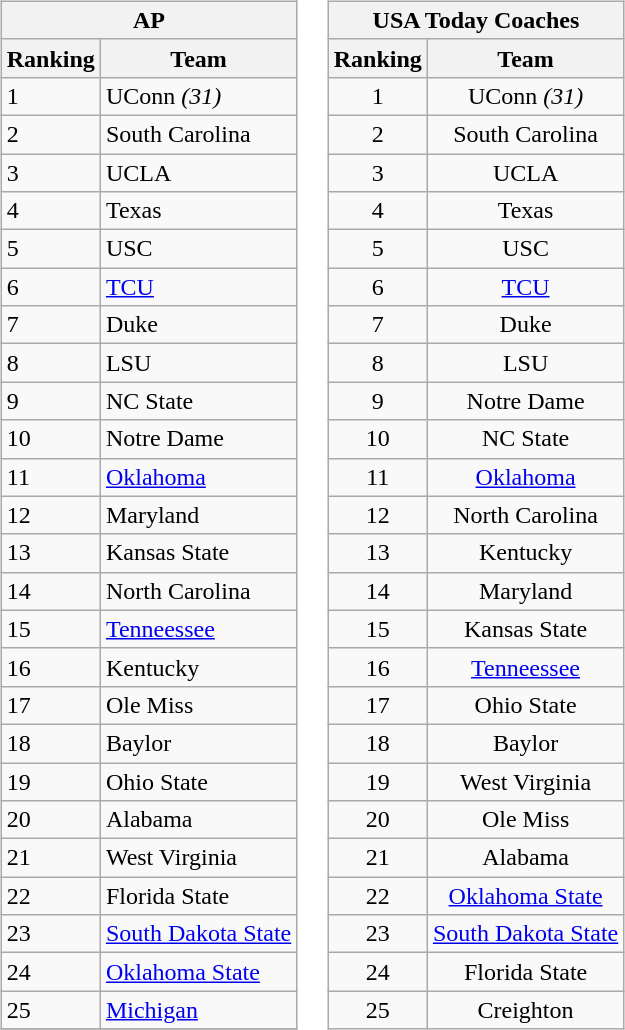<table>
<tr>
<td><br><table class="wikitable style="text-align:center;">
<tr>
<th colspan="2">AP</th>
</tr>
<tr>
<th>Ranking</th>
<th>Team</th>
</tr>
<tr>
<td>1</td>
<td>UConn <em>(31)</em></td>
</tr>
<tr>
<td>2</td>
<td>South Carolina</td>
</tr>
<tr>
<td>3</td>
<td>UCLA</td>
</tr>
<tr>
<td>4</td>
<td>Texas</td>
</tr>
<tr>
<td>5</td>
<td>USC</td>
</tr>
<tr>
<td>6</td>
<td><a href='#'>TCU</a></td>
</tr>
<tr>
<td>7</td>
<td>Duke</td>
</tr>
<tr>
<td>8</td>
<td>LSU</td>
</tr>
<tr>
<td>9</td>
<td>NC State</td>
</tr>
<tr>
<td>10</td>
<td>Notre Dame</td>
</tr>
<tr>
<td>11</td>
<td><a href='#'>Oklahoma</a></td>
</tr>
<tr>
<td>12</td>
<td>Maryland</td>
</tr>
<tr>
<td>13</td>
<td>Kansas State</td>
</tr>
<tr>
<td>14</td>
<td>North Carolina</td>
</tr>
<tr>
<td>15</td>
<td><a href='#'>Tenneessee</a></td>
</tr>
<tr>
<td>16</td>
<td>Kentucky</td>
</tr>
<tr>
<td>17</td>
<td>Ole Miss</td>
</tr>
<tr>
<td>18</td>
<td>Baylor</td>
</tr>
<tr>
<td>19</td>
<td>Ohio State</td>
</tr>
<tr>
<td>20</td>
<td>Alabama</td>
</tr>
<tr>
<td>21</td>
<td>West Virginia</td>
</tr>
<tr>
<td>22</td>
<td>Florida State</td>
</tr>
<tr>
<td>23</td>
<td><a href='#'>South Dakota State</a></td>
</tr>
<tr>
<td>24</td>
<td><a href='#'>Oklahoma State</a></td>
</tr>
<tr>
<td>25</td>
<td><a href='#'>Michigan</a></td>
</tr>
<tr>
</tr>
</table>
</td>
<td><br><table class="wikitable" style="text-align:center">
<tr>
<th colspan="2">USA Today Coaches</th>
</tr>
<tr>
<th>Ranking</th>
<th>Team</th>
</tr>
<tr>
<td>1</td>
<td>UConn <em>(31)</em></td>
</tr>
<tr>
<td>2</td>
<td>South Carolina</td>
</tr>
<tr>
<td>3</td>
<td>UCLA</td>
</tr>
<tr>
<td>4</td>
<td>Texas</td>
</tr>
<tr>
<td>5</td>
<td>USC</td>
</tr>
<tr>
<td>6</td>
<td><a href='#'>TCU</a></td>
</tr>
<tr>
<td>7</td>
<td>Duke</td>
</tr>
<tr>
<td>8</td>
<td>LSU</td>
</tr>
<tr>
<td>9</td>
<td>Notre Dame</td>
</tr>
<tr>
<td>10</td>
<td>NC State</td>
</tr>
<tr>
<td>11</td>
<td><a href='#'>Oklahoma</a></td>
</tr>
<tr>
<td>12</td>
<td>North Carolina</td>
</tr>
<tr>
<td>13</td>
<td>Kentucky</td>
</tr>
<tr>
<td>14</td>
<td>Maryland</td>
</tr>
<tr>
<td>15</td>
<td>Kansas State</td>
</tr>
<tr>
<td>16</td>
<td><a href='#'>Tenneessee</a></td>
</tr>
<tr>
<td>17</td>
<td>Ohio State</td>
</tr>
<tr>
<td>18</td>
<td>Baylor</td>
</tr>
<tr>
<td>19</td>
<td>West Virginia</td>
</tr>
<tr>
<td>20</td>
<td>Ole Miss</td>
</tr>
<tr>
<td>21</td>
<td>Alabama</td>
</tr>
<tr>
<td>22</td>
<td><a href='#'>Oklahoma State</a></td>
</tr>
<tr>
<td>23</td>
<td><a href='#'>South Dakota State</a></td>
</tr>
<tr>
<td>24</td>
<td>Florida State</td>
</tr>
<tr>
<td>25</td>
<td>Creighton</td>
</tr>
</table>
</td>
</tr>
</table>
